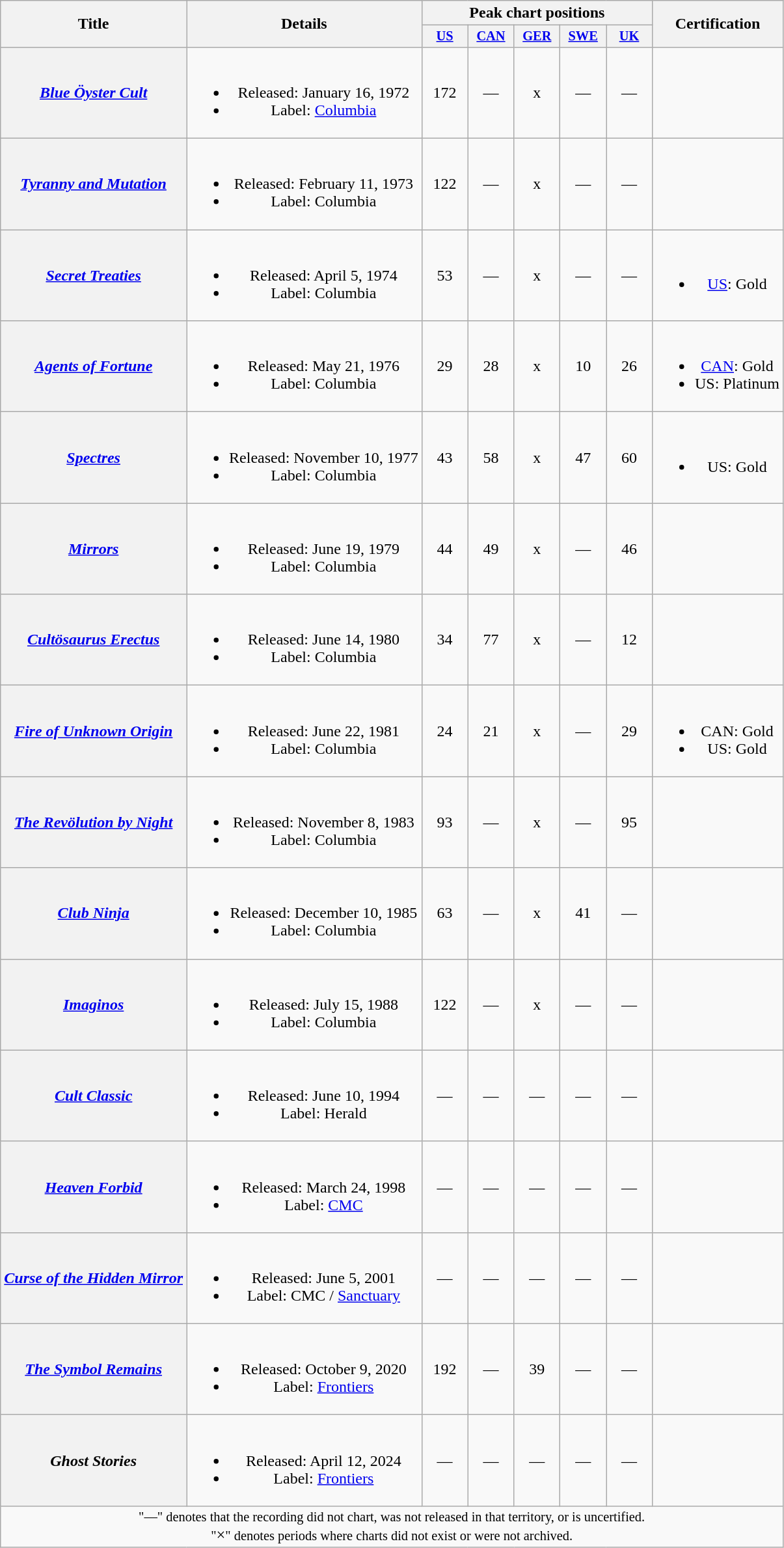<table class="wikitable plainrowheaders" style="text-align:center;">
<tr>
<th scope="col" rowspan="2">Title</th>
<th scope="col" rowspan="2">Details</th>
<th scope="col" colspan="5">Peak chart positions</th>
<th scope="col" rowspan="2">Certification</th>
</tr>
<tr>
<th scope="col" style="width:3em;font-size:85%;"><a href='#'>US</a><br></th>
<th scope="col" style="width:3em;font-size:85%;"><a href='#'>CAN</a><br></th>
<th scope="col" style="width:3em;font-size:85%;"><a href='#'>GER</a><br></th>
<th scope="col" style="width:3em;font-size:85%;"><a href='#'>SWE</a><br></th>
<th scope="col" style="width:3em;font-size:85%;"><a href='#'>UK</a><br></th>
</tr>
<tr>
<th scope="row"><em><a href='#'>Blue Öyster Cult</a></em></th>
<td><br><ul><li>Released: January 16, 1972</li><li>Label: <a href='#'>Columbia</a></li></ul></td>
<td>172</td>
<td>—</td>
<td>x</td>
<td>—</td>
<td>—</td>
<td></td>
</tr>
<tr>
<th scope="row"><em><a href='#'>Tyranny and Mutation</a></em></th>
<td><br><ul><li>Released: February 11, 1973</li><li>Label: Columbia</li></ul></td>
<td>122</td>
<td>—</td>
<td>x</td>
<td>—</td>
<td>—</td>
<td></td>
</tr>
<tr>
<th scope="row"><em><a href='#'>Secret Treaties</a></em></th>
<td><br><ul><li>Released: April 5, 1974</li><li>Label: Columbia</li></ul></td>
<td>53</td>
<td>—</td>
<td>x</td>
<td>—</td>
<td>—</td>
<td><br><ul><li><a href='#'>US</a>: Gold</li></ul></td>
</tr>
<tr>
<th scope="row"><em><a href='#'>Agents of Fortune</a></em></th>
<td><br><ul><li>Released: May 21, 1976</li><li>Label: Columbia</li></ul></td>
<td>29</td>
<td>28</td>
<td>x</td>
<td>10</td>
<td>26</td>
<td><br><ul><li><a href='#'>CAN</a>: Gold</li><li>US: Platinum</li></ul></td>
</tr>
<tr>
<th scope="row"><em><a href='#'>Spectres</a></em></th>
<td><br><ul><li>Released: November 10, 1977</li><li>Label: Columbia</li></ul></td>
<td>43</td>
<td>58</td>
<td>x</td>
<td>47</td>
<td>60</td>
<td><br><ul><li>US: Gold</li></ul></td>
</tr>
<tr>
<th scope="row"><em><a href='#'>Mirrors</a></em></th>
<td><br><ul><li>Released: June 19, 1979</li><li>Label: Columbia</li></ul></td>
<td>44</td>
<td>49</td>
<td>x</td>
<td>—</td>
<td>46</td>
<td></td>
</tr>
<tr>
<th scope="row"><em><a href='#'>Cultösaurus Erectus</a></em></th>
<td><br><ul><li>Released: June 14, 1980</li><li>Label: Columbia</li></ul></td>
<td>34</td>
<td>77</td>
<td>x</td>
<td>—</td>
<td>12</td>
<td></td>
</tr>
<tr>
<th scope="row"><em><a href='#'>Fire of Unknown Origin</a></em></th>
<td><br><ul><li>Released: June 22, 1981</li><li>Label: Columbia</li></ul></td>
<td>24</td>
<td>21</td>
<td>x</td>
<td>—</td>
<td>29</td>
<td><br><ul><li>CAN: Gold</li><li>US: Gold</li></ul></td>
</tr>
<tr>
<th scope="row"><em><a href='#'>The Revölution by Night</a></em></th>
<td><br><ul><li>Released: November 8, 1983</li><li>Label: Columbia</li></ul></td>
<td>93</td>
<td>—</td>
<td>x</td>
<td>—</td>
<td>95</td>
<td></td>
</tr>
<tr>
<th scope="row"><em><a href='#'>Club Ninja</a></em></th>
<td><br><ul><li>Released: December 10, 1985</li><li>Label: Columbia</li></ul></td>
<td>63</td>
<td>—</td>
<td>x</td>
<td>41</td>
<td>—</td>
<td></td>
</tr>
<tr>
<th scope="row"><em><a href='#'>Imaginos</a></em></th>
<td><br><ul><li>Released: July 15, 1988</li><li>Label: Columbia</li></ul></td>
<td>122</td>
<td>—</td>
<td>x</td>
<td>—</td>
<td>—</td>
<td></td>
</tr>
<tr>
<th scope="row"><em><a href='#'>Cult Classic</a></em></th>
<td><br><ul><li>Released: June 10, 1994</li><li>Label: Herald</li></ul></td>
<td>—</td>
<td>—</td>
<td>—</td>
<td>—</td>
<td>—</td>
<td></td>
</tr>
<tr>
<th scope="row"><em><a href='#'>Heaven Forbid</a></em></th>
<td><br><ul><li>Released: March 24, 1998</li><li>Label: <a href='#'>CMC</a></li></ul></td>
<td>—</td>
<td>—</td>
<td>—</td>
<td>—</td>
<td>—</td>
<td></td>
</tr>
<tr>
<th scope="row"><em><a href='#'>Curse of the Hidden Mirror</a></em></th>
<td><br><ul><li>Released: June 5, 2001</li><li>Label: CMC / <a href='#'>Sanctuary</a></li></ul></td>
<td>—</td>
<td>—</td>
<td>—</td>
<td>—</td>
<td>—</td>
<td></td>
</tr>
<tr>
<th scope="row"><em><a href='#'>The Symbol Remains</a></em></th>
<td><br><ul><li>Released: October 9, 2020</li><li>Label: <a href='#'>Frontiers</a></li></ul></td>
<td>192</td>
<td>—</td>
<td>39</td>
<td>—</td>
<td>—</td>
<td></td>
</tr>
<tr>
<th scope="row"><em>Ghost Stories</em></th>
<td><br><ul><li>Released: April 12, 2024</li><li>Label: <a href='#'>Frontiers</a></li></ul></td>
<td>—</td>
<td>—</td>
<td>—</td>
<td>—</td>
<td>—</td>
<td></td>
</tr>
<tr>
<td colspan="11" style="font-size:85%">"—" denotes that the recording did not chart, was not released in that territory, or is uncertified.<br>"<big>×</big>" denotes periods where charts did not exist or were not archived.</td>
</tr>
</table>
